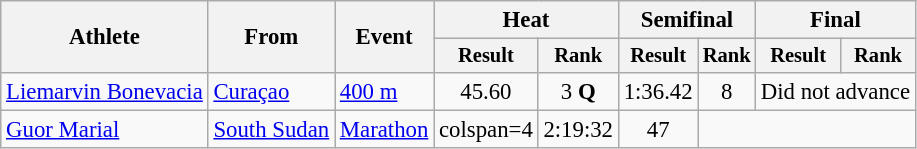<table class="wikitable" style="font-size:95%">
<tr>
<th rowspan="2">Athlete</th>
<th rowspan="2">From</th>
<th rowspan="2">Event</th>
<th colspan="2">Heat</th>
<th colspan="2">Semifinal</th>
<th colspan="2">Final</th>
</tr>
<tr style="font-size:90%">
<th>Result</th>
<th>Rank</th>
<th>Result</th>
<th>Rank</th>
<th>Result</th>
<th>Rank</th>
</tr>
<tr align=center>
<td align=left><a href='#'>Liemarvin Bonevacia</a></td>
<td align=left> <a href='#'>Curaçao</a></td>
<td align=left><a href='#'>400 m</a></td>
<td>45.60</td>
<td>3 <strong>Q</strong></td>
<td>1:36.42</td>
<td>8</td>
<td colspan=2>Did not advance</td>
</tr>
<tr align=center>
<td align=left><a href='#'>Guor Marial</a></td>
<td align=left> <a href='#'>South Sudan</a></td>
<td align=left><a href='#'>Marathon</a></td>
<td>colspan=4 </td>
<td>2:19:32</td>
<td>47</td>
</tr>
</table>
